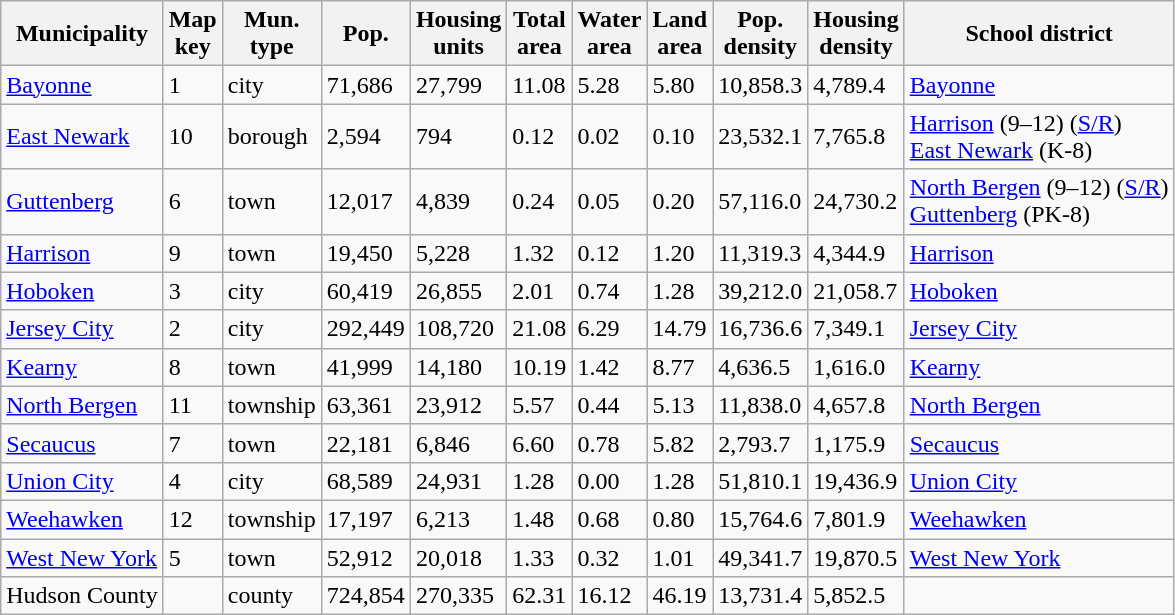<table class="wikitable sortable">
<tr>
<th>Municipality</th>
<th>Map<br>key</th>
<th>Mun.<br>type</th>
<th>Pop.</th>
<th>Housing<br>units</th>
<th>Total<br>area</th>
<th>Water<br>area</th>
<th>Land<br>area</th>
<th>Pop.<br>density</th>
<th>Housing<br>density</th>
<th>School district</th>
</tr>
<tr>
<td><a href='#'>Bayonne</a></td>
<td>1</td>
<td>city</td>
<td>71,686</td>
<td>27,799</td>
<td>11.08</td>
<td>5.28</td>
<td>5.80</td>
<td>10,858.3</td>
<td>4,789.4</td>
<td><a href='#'>Bayonne</a></td>
</tr>
<tr>
<td><a href='#'>East Newark</a></td>
<td>10</td>
<td>borough</td>
<td>2,594</td>
<td>794</td>
<td>0.12</td>
<td>0.02</td>
<td>0.10</td>
<td>23,532.1</td>
<td>7,765.8</td>
<td><a href='#'>Harrison</a> (9–12) (<a href='#'>S/R</a>)<br><a href='#'>East Newark</a> (K-8)</td>
</tr>
<tr>
<td><a href='#'>Guttenberg</a></td>
<td>6</td>
<td>town</td>
<td>12,017</td>
<td>4,839</td>
<td>0.24</td>
<td>0.05</td>
<td>0.20</td>
<td>57,116.0</td>
<td>24,730.2</td>
<td><a href='#'>North Bergen</a> (9–12) (<a href='#'>S/R</a>)<br><a href='#'>Guttenberg</a> (PK-8)</td>
</tr>
<tr>
<td><a href='#'>Harrison</a></td>
<td>9</td>
<td>town</td>
<td>19,450</td>
<td>5,228</td>
<td>1.32</td>
<td>0.12</td>
<td>1.20</td>
<td>11,319.3</td>
<td>4,344.9</td>
<td><a href='#'>Harrison</a></td>
</tr>
<tr>
<td><a href='#'>Hoboken</a></td>
<td>3</td>
<td>city</td>
<td>60,419</td>
<td>26,855</td>
<td>2.01</td>
<td>0.74</td>
<td>1.28</td>
<td>39,212.0</td>
<td>21,058.7</td>
<td><a href='#'>Hoboken</a></td>
</tr>
<tr>
<td><a href='#'>Jersey City</a></td>
<td>2</td>
<td>city</td>
<td>292,449</td>
<td>108,720</td>
<td>21.08</td>
<td>6.29</td>
<td>14.79</td>
<td>16,736.6</td>
<td>7,349.1</td>
<td><a href='#'>Jersey City</a></td>
</tr>
<tr>
<td><a href='#'>Kearny</a></td>
<td>8</td>
<td>town</td>
<td>41,999</td>
<td>14,180</td>
<td>10.19</td>
<td>1.42</td>
<td>8.77</td>
<td>4,636.5</td>
<td>1,616.0</td>
<td><a href='#'>Kearny</a></td>
</tr>
<tr>
<td><a href='#'>North Bergen</a></td>
<td>11</td>
<td>township</td>
<td>63,361</td>
<td>23,912</td>
<td>5.57</td>
<td>0.44</td>
<td>5.13</td>
<td>11,838.0</td>
<td>4,657.8</td>
<td><a href='#'>North Bergen</a></td>
</tr>
<tr>
<td><a href='#'>Secaucus</a></td>
<td>7</td>
<td>town</td>
<td>22,181</td>
<td>6,846</td>
<td>6.60</td>
<td>0.78</td>
<td>5.82</td>
<td>2,793.7</td>
<td>1,175.9</td>
<td><a href='#'>Secaucus</a></td>
</tr>
<tr>
<td><a href='#'>Union City</a></td>
<td>4</td>
<td>city</td>
<td>68,589</td>
<td>24,931</td>
<td>1.28</td>
<td>0.00</td>
<td>1.28</td>
<td>51,810.1</td>
<td>19,436.9</td>
<td><a href='#'>Union City</a></td>
</tr>
<tr>
<td><a href='#'>Weehawken</a></td>
<td>12</td>
<td>township</td>
<td>17,197</td>
<td>6,213</td>
<td>1.48</td>
<td>0.68</td>
<td>0.80</td>
<td>15,764.6</td>
<td>7,801.9</td>
<td><a href='#'>Weehawken</a></td>
</tr>
<tr>
<td><a href='#'>West New York</a></td>
<td>5</td>
<td>town</td>
<td>52,912</td>
<td>20,018</td>
<td>1.33</td>
<td>0.32</td>
<td>1.01</td>
<td>49,341.7</td>
<td>19,870.5</td>
<td><a href='#'>West New York</a></td>
</tr>
<tr>
<td>Hudson County</td>
<td></td>
<td>county</td>
<td>724,854</td>
<td>270,335</td>
<td>62.31</td>
<td>16.12</td>
<td>46.19</td>
<td>13,731.4</td>
<td>5,852.5</td>
<td></td>
</tr>
</table>
